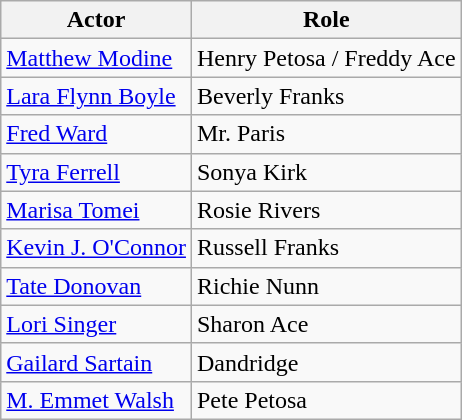<table class="wikitable" border="1">
<tr>
<th>Actor</th>
<th>Role</th>
</tr>
<tr>
<td><a href='#'>Matthew Modine</a></td>
<td>Henry Petosa / Freddy Ace</td>
</tr>
<tr>
<td><a href='#'>Lara Flynn Boyle</a></td>
<td>Beverly Franks</td>
</tr>
<tr>
<td><a href='#'>Fred Ward</a></td>
<td>Mr. Paris</td>
</tr>
<tr>
<td><a href='#'>Tyra Ferrell</a></td>
<td>Sonya Kirk</td>
</tr>
<tr>
<td><a href='#'>Marisa Tomei</a></td>
<td>Rosie Rivers</td>
</tr>
<tr>
<td><a href='#'>Kevin J. O'Connor</a></td>
<td>Russell Franks</td>
</tr>
<tr>
<td><a href='#'>Tate Donovan</a></td>
<td>Richie Nunn</td>
</tr>
<tr>
<td><a href='#'>Lori Singer</a></td>
<td>Sharon Ace</td>
</tr>
<tr>
<td><a href='#'>Gailard Sartain</a></td>
<td>Dandridge</td>
</tr>
<tr>
<td><a href='#'>M. Emmet Walsh</a></td>
<td>Pete Petosa</td>
</tr>
</table>
